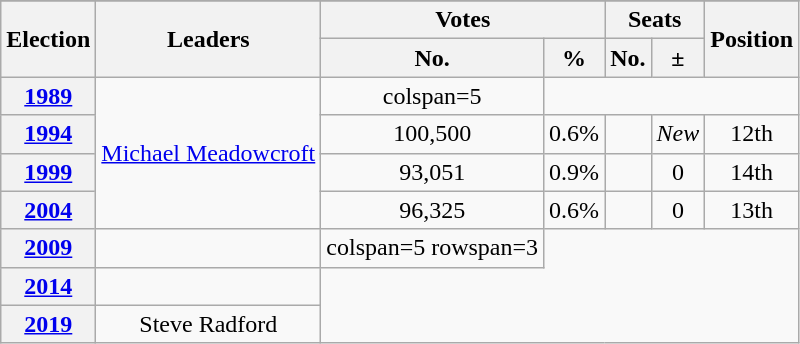<table class="sortable wikitable" style="text-align:center">
<tr>
</tr>
<tr>
<th rowspan=2>Election</th>
<th rowspan=2>Leaders</th>
<th colspan=2>Votes</th>
<th colspan=2>Seats</th>
<th rowspan=2>Position</th>
</tr>
<tr>
<th>No.</th>
<th>%</th>
<th>No.</th>
<th>±</th>
</tr>
<tr>
<th><a href='#'>1989</a></th>
<td rowspan=4><a href='#'>Michael Meadowcroft</a></td>
<td>colspan=5 </td>
</tr>
<tr>
<th><a href='#'>1994</a></th>
<td>100,500</td>
<td>0.6%</td>
<td></td>
<td><em>New</em></td>
<td>12th</td>
</tr>
<tr>
<th><a href='#'>1999</a></th>
<td>93,051</td>
<td>0.9%</td>
<td></td>
<td> 0</td>
<td> 14th</td>
</tr>
<tr>
<th><a href='#'>2004</a></th>
<td>96,325</td>
<td>0.6%</td>
<td></td>
<td> 0</td>
<td> 13th</td>
</tr>
<tr>
<th><a href='#'>2009</a></th>
<td></td>
<td>colspan=5 rowspan=3 </td>
</tr>
<tr>
<th><a href='#'>2014</a></th>
<td></td>
</tr>
<tr>
<th><a href='#'>2019</a></th>
<td>Steve Radford</td>
</tr>
</table>
